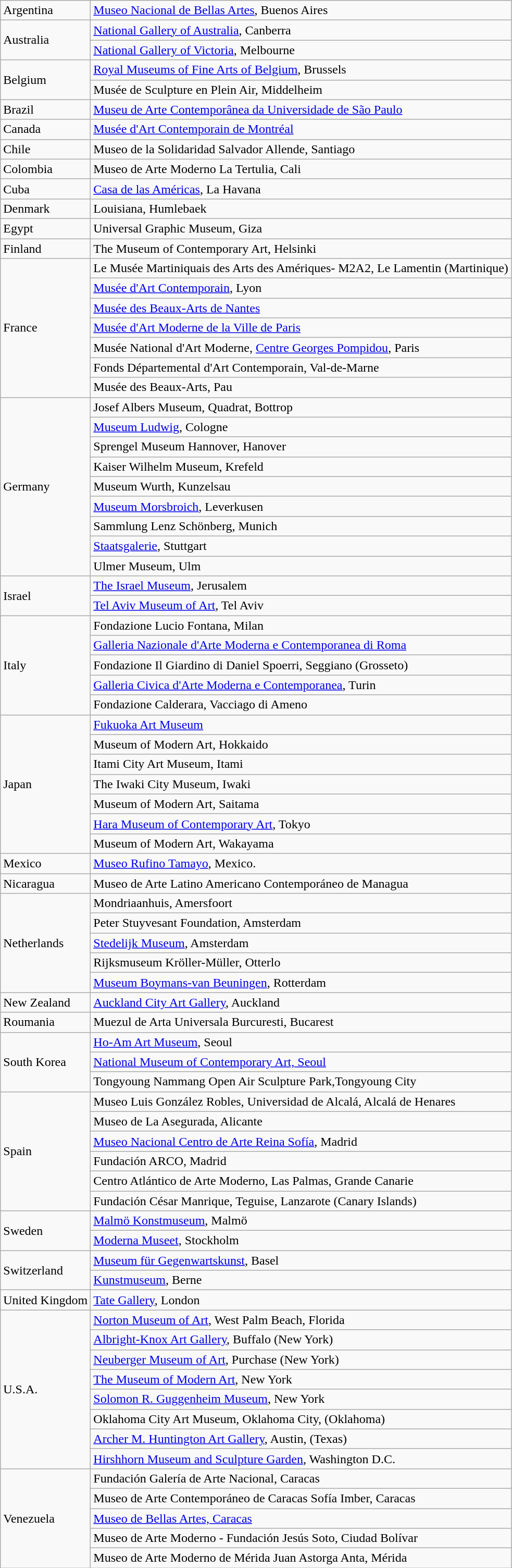<table class="wikitable mw-collapsible mw-collapsed">
<tr>
<td>Argentina</td>
<td><a href='#'>Museo Nacional de Bellas Artes</a>, Buenos Aires</td>
</tr>
<tr>
<td rowspan="2">Australia</td>
<td><a href='#'>National Gallery of Australia</a>, Canberra</td>
</tr>
<tr>
<td><a href='#'>National Gallery of Victoria</a>, Melbourne</td>
</tr>
<tr>
<td rowspan="2">Belgium</td>
<td><a href='#'>Royal Museums of Fine Arts of Belgium</a>, Brussels</td>
</tr>
<tr>
<td>Musée de Sculpture en Plein Air, Middelheim</td>
</tr>
<tr>
<td>Brazil</td>
<td><a href='#'>Museu de Arte Contemporânea da Universidade de São Paulo</a></td>
</tr>
<tr>
<td>Canada</td>
<td><a href='#'>Musée d'Art Contemporain de Montréal</a></td>
</tr>
<tr>
<td>Chile</td>
<td>Museo de la Solidaridad Salvador Allende, Santiago</td>
</tr>
<tr>
<td>Colombia</td>
<td>Museo de Arte Moderno La Tertulia, Cali</td>
</tr>
<tr>
<td>Cuba</td>
<td><a href='#'>Casa de las Américas</a>, La Havana</td>
</tr>
<tr>
<td>Denmark</td>
<td>Louisiana, Humlebaek</td>
</tr>
<tr>
<td>Egypt</td>
<td>Universal Graphic Museum, Giza</td>
</tr>
<tr>
<td>Finland</td>
<td>The Museum of Contemporary Art, Helsinki</td>
</tr>
<tr>
<td rowspan="7">France</td>
<td>Le Musée Martiniquais des Arts des Amériques- M2A2, Le Lamentin (Martinique)</td>
</tr>
<tr>
<td><a href='#'>Musée d'Art Contemporain</a>, Lyon</td>
</tr>
<tr>
<td><a href='#'>Musée des Beaux-Arts de Nantes</a></td>
</tr>
<tr>
<td><a href='#'>Musée d'Art Moderne de la Ville de Paris</a></td>
</tr>
<tr>
<td>Musée National d'Art Moderne, <a href='#'>Centre Georges Pompidou</a>, Paris</td>
</tr>
<tr>
<td>Fonds Départemental d'Art Contemporain, Val-de-Marne</td>
</tr>
<tr>
<td>Musée des Beaux-Arts, Pau</td>
</tr>
<tr>
<td rowspan="9">Germany</td>
<td>Josef Albers Museum, Quadrat, Bottrop</td>
</tr>
<tr>
<td><a href='#'>Museum Ludwig</a>, Cologne</td>
</tr>
<tr>
<td>Sprengel Museum Hannover, Hanover</td>
</tr>
<tr>
<td>Kaiser Wilhelm Museum, Krefeld</td>
</tr>
<tr>
<td>Museum Wurth, Kunzelsau</td>
</tr>
<tr>
<td><a href='#'>Museum Morsbroich</a>, Leverkusen</td>
</tr>
<tr>
<td>Sammlung Lenz Schönberg, Munich</td>
</tr>
<tr>
<td><a href='#'>Staatsgalerie</a>, Stuttgart</td>
</tr>
<tr>
<td>Ulmer Museum, Ulm</td>
</tr>
<tr>
<td rowspan="2">Israel</td>
<td><a href='#'>The Israel Museum</a>, Jerusalem</td>
</tr>
<tr>
<td><a href='#'>Tel Aviv Museum of Art</a>, Tel Aviv</td>
</tr>
<tr>
<td rowspan="5">Italy</td>
<td>Fondazione Lucio Fontana, Milan</td>
</tr>
<tr>
<td><a href='#'>Galleria Nazionale d'Arte Moderna e Contemporanea di Roma</a></td>
</tr>
<tr>
<td>Fondazione Il Giardino di Daniel Spoerri, Seggiano (Grosseto)</td>
</tr>
<tr>
<td><a href='#'>Galleria Civica d'Arte Moderna e Contemporanea</a>, Turin</td>
</tr>
<tr>
<td>Fondazione Calderara, Vacciago di Ameno</td>
</tr>
<tr>
<td rowspan="7">Japan</td>
<td><a href='#'>Fukuoka Art Museum</a></td>
</tr>
<tr>
<td>Museum of Modern Art, Hokkaido</td>
</tr>
<tr>
<td>Itami City Art Museum, Itami</td>
</tr>
<tr>
<td>The Iwaki City Museum, Iwaki</td>
</tr>
<tr>
<td>Museum of Modern Art, Saitama</td>
</tr>
<tr>
<td><a href='#'>Hara Museum of Contemporary Art</a>, Tokyo</td>
</tr>
<tr>
<td>Museum of Modern Art, Wakayama</td>
</tr>
<tr>
<td>Mexico</td>
<td><a href='#'>Museo Rufino Tamayo</a>, Mexico.</td>
</tr>
<tr>
<td>Nicaragua</td>
<td>Museo de Arte Latino Americano Contemporáneo de Managua</td>
</tr>
<tr>
<td rowspan="5">Netherlands</td>
<td>Mondriaanhuis, Amersfoort</td>
</tr>
<tr>
<td>Peter Stuyvesant Foundation, Amsterdam</td>
</tr>
<tr>
<td><a href='#'>Stedelijk Museum</a>, Amsterdam</td>
</tr>
<tr>
<td>Rijksmuseum Kröller-Müller, Otterlo</td>
</tr>
<tr>
<td><a href='#'>Museum Boymans-van Beuningen</a>, Rotterdam</td>
</tr>
<tr>
<td>New Zealand</td>
<td><a href='#'>Auckland City Art Gallery</a>, Auckland</td>
</tr>
<tr>
<td>Roumania</td>
<td>Muezul de Arta Universala Burcuresti, Bucarest</td>
</tr>
<tr>
<td rowspan="3">South Korea</td>
<td><a href='#'>Ho-Am Art Museum</a>, Seoul</td>
</tr>
<tr>
<td><a href='#'>National Museum of Contemporary Art, Seoul</a></td>
</tr>
<tr>
<td>Tongyoung Nammang Open Air Sculpture Park,Tongyoung City</td>
</tr>
<tr>
<td rowspan="6">Spain</td>
<td>Museo Luis González Robles, Universidad de Alcalá, Alcalá de Henares</td>
</tr>
<tr>
<td>Museo de La Asegurada, Alicante</td>
</tr>
<tr>
<td><a href='#'>Museo Nacional Centro de Arte Reina Sofía</a>, Madrid</td>
</tr>
<tr>
<td>Fundación ARCO, Madrid</td>
</tr>
<tr>
<td>Centro Atlántico de Arte Moderno, Las Palmas, Grande Canarie</td>
</tr>
<tr>
<td>Fundación César Manrique, Teguise, Lanzarote (Canary Islands)</td>
</tr>
<tr>
<td rowspan="2">Sweden</td>
<td><a href='#'>Malmö Konstmuseum</a>, Malmö</td>
</tr>
<tr>
<td><a href='#'>Moderna Museet</a>, Stockholm</td>
</tr>
<tr>
<td rowspan="2">Switzerland</td>
<td><a href='#'>Museum für Gegenwartskunst</a>, Basel</td>
</tr>
<tr>
<td><a href='#'>Kunstmuseum</a>, Berne</td>
</tr>
<tr>
<td>United Kingdom</td>
<td><a href='#'>Tate Gallery</a>, London</td>
</tr>
<tr>
<td rowspan="8">U.S.A.</td>
<td><a href='#'>Norton Museum of Art</a>, West Palm Beach, Florida</td>
</tr>
<tr>
<td><a href='#'>Albright-Knox Art Gallery</a>, Buffalo (New York)</td>
</tr>
<tr>
<td><a href='#'>Neuberger Museum of Art</a>, Purchase (New York)</td>
</tr>
<tr>
<td><a href='#'>The Museum of Modern Art</a>, New York</td>
</tr>
<tr>
<td><a href='#'>Solomon R. Guggenheim Museum</a>, New York</td>
</tr>
<tr>
<td>Oklahoma City Art Museum, Oklahoma City, (Oklahoma)</td>
</tr>
<tr>
<td><a href='#'>Archer M. Huntington Art Gallery</a>, Austin, (Texas)</td>
</tr>
<tr>
<td><a href='#'>Hirshhorn Museum and Sculpture Garden</a>, Washington D.C.</td>
</tr>
<tr>
<td rowspan="5">Venezuela</td>
<td>Fundación Galería de Arte Nacional, Caracas</td>
</tr>
<tr>
<td>Museo de Arte Contemporáneo de Caracas Sofía Imber, Caracas</td>
</tr>
<tr>
<td><a href='#'>Museo de Bellas Artes, Caracas</a></td>
</tr>
<tr>
<td>Museo de Arte Moderno - Fundación Jesús Soto, Ciudad Bolívar</td>
</tr>
<tr>
<td>Museo de Arte Moderno de Mérida Juan Astorga Anta, Mérida</td>
</tr>
</table>
